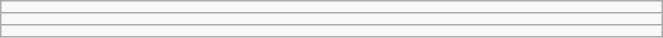<table class="wikitable" style=" text-align:center; font-size:110%;" width="35%">
<tr>
<td></td>
</tr>
<tr>
<td></td>
</tr>
<tr>
<td></td>
</tr>
</table>
